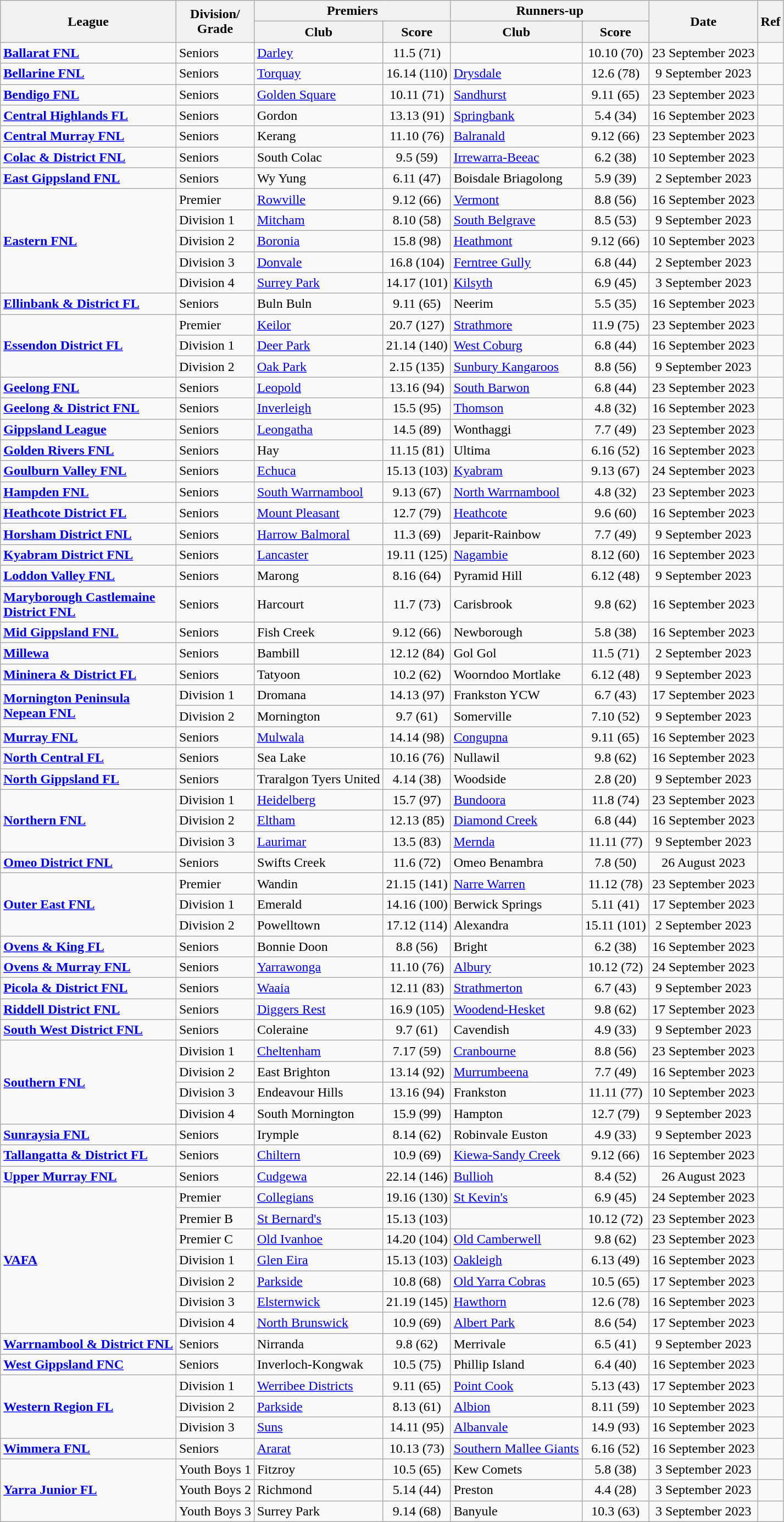<table class="wikitable" style=text-align:center>
<tr>
<th rowspan=2>League</th>
<th rowspan=2>Division/<br>Grade</th>
<th colspan=2>Premiers</th>
<th colspan=2>Runners-up</th>
<th rowspan=2>Date</th>
<th rowspan=2>Ref</th>
</tr>
<tr>
<th>Club</th>
<th>Score</th>
<th>Club</th>
<th>Score</th>
</tr>
<tr>
<td align=left><strong><a href='#'>Ballarat FNL</a></strong></td>
<td align=left>Seniors</td>
<td align=left><a href='#'>Darley</a></td>
<td>11.5 (71)</td>
<td align=left></td>
<td>10.10 (70)</td>
<td>23 September 2023</td>
<td></td>
</tr>
<tr>
<td align=left><strong><a href='#'>Bellarine FNL</a></strong></td>
<td align=left>Seniors</td>
<td align=left><a href='#'>Torquay</a></td>
<td>16.14 (110)</td>
<td align=left><a href='#'>Drysdale</a></td>
<td>12.6 (78)</td>
<td>9 September 2023</td>
<td></td>
</tr>
<tr>
<td align=left><strong><a href='#'>Bendigo FNL</a></strong></td>
<td align=left>Seniors</td>
<td align=left><a href='#'>Golden Square</a></td>
<td>10.11 (71)</td>
<td align=left><a href='#'>Sandhurst</a></td>
<td>9.11 (65)</td>
<td>23 September 2023</td>
<td></td>
</tr>
<tr>
<td align=left><strong><a href='#'>Central Highlands FL</a></strong></td>
<td align=left>Seniors</td>
<td align=left>Gordon</td>
<td>13.13 (91)</td>
<td align=left><a href='#'>Springbank</a></td>
<td>5.4 (34)</td>
<td>16 September 2023</td>
<td></td>
</tr>
<tr>
<td align=left><strong><a href='#'>Central Murray FNL</a></strong></td>
<td align=left>Seniors</td>
<td align=left>Kerang</td>
<td>11.10 (76)</td>
<td align=left><a href='#'>Balranald</a></td>
<td>9.12 (66)</td>
<td>23 September 2023</td>
<td></td>
</tr>
<tr>
<td align=left><strong><a href='#'>Colac & District FNL</a></strong></td>
<td align=left>Seniors</td>
<td align=left>South Colac</td>
<td>9.5 (59)</td>
<td align=left><a href='#'>Irrewarra-Beeac</a></td>
<td>6.2 (38)</td>
<td>10 September 2023</td>
<td></td>
</tr>
<tr>
<td align=left><strong><a href='#'>East Gippsland FNL</a></strong></td>
<td align=left>Seniors</td>
<td align=left>Wy Yung</td>
<td>6.11 (47)</td>
<td align=left>Boisdale Briagolong</td>
<td>5.9 (39)</td>
<td>2 September 2023</td>
<td></td>
</tr>
<tr>
<td rowspan="5" align=left><strong><a href='#'>Eastern FNL</a></strong></td>
<td align=left>Premier</td>
<td align=left><a href='#'>Rowville</a></td>
<td>9.12 (66)</td>
<td align=left><a href='#'>Vermont</a></td>
<td>8.8 (56)</td>
<td>16 September 2023</td>
<td></td>
</tr>
<tr>
<td align=left>Division 1</td>
<td align=left><a href='#'>Mitcham</a></td>
<td>8.10 (58)</td>
<td align=left><a href='#'>South Belgrave</a></td>
<td>8.5 (53)</td>
<td>9 September 2023</td>
<td></td>
</tr>
<tr>
<td align=left>Division 2</td>
<td align=left><a href='#'>Boronia</a></td>
<td>15.8 (98)</td>
<td align=left><a href='#'>Heathmont</a></td>
<td>9.12 (66)</td>
<td>10 September 2023</td>
<td></td>
</tr>
<tr>
<td align=left>Division 3</td>
<td align=left><a href='#'>Donvale</a></td>
<td>16.8 (104)</td>
<td align=left><a href='#'>Ferntree Gully</a></td>
<td>6.8 (44)</td>
<td>2 September 2023</td>
<td></td>
</tr>
<tr>
<td align=left>Division 4</td>
<td align=left><a href='#'>Surrey Park</a></td>
<td>14.17 (101)</td>
<td align=left><a href='#'>Kilsyth</a></td>
<td>6.9 (45)</td>
<td>3 September 2023</td>
<td></td>
</tr>
<tr>
<td align=left><strong><a href='#'>Ellinbank & District FL</a></strong></td>
<td align=left>Seniors</td>
<td align=left>Buln Buln</td>
<td>9.11 (65)</td>
<td align=left>Neerim</td>
<td>5.5 (35)</td>
<td>16 September 2023</td>
<td></td>
</tr>
<tr>
<td rowspan=3; align=left><strong><a href='#'>Essendon District FL</a></strong></td>
<td align=left>Premier</td>
<td align=left><a href='#'>Keilor</a></td>
<td>20.7 (127)</td>
<td align=left><a href='#'>Strathmore</a></td>
<td>11.9 (75)</td>
<td>23 September 2023</td>
<td></td>
</tr>
<tr>
<td align=left>Division 1</td>
<td align=left><a href='#'>Deer Park</a></td>
<td>21.14 (140)</td>
<td align=left><a href='#'>West Coburg</a></td>
<td>6.8 (44)</td>
<td>16 September 2023</td>
<td></td>
</tr>
<tr>
<td align=left>Division 2</td>
<td align=left><a href='#'>Oak Park</a></td>
<td>2.15 (135)</td>
<td align=left><a href='#'>Sunbury Kangaroos</a></td>
<td>8.8 (56)</td>
<td>9 September 2023</td>
<td></td>
</tr>
<tr>
<td align=left><strong><a href='#'>Geelong FNL</a></strong></td>
<td align=left>Seniors</td>
<td align=left><a href='#'>Leopold</a></td>
<td>13.16 (94)</td>
<td align=left><a href='#'>South Barwon</a></td>
<td>6.8 (44)</td>
<td>23 September 2023</td>
<td></td>
</tr>
<tr>
<td align=left><strong><a href='#'>Geelong & District FNL</a></strong></td>
<td align=left>Seniors</td>
<td align=left><a href='#'>Inverleigh</a></td>
<td>15.5 (95)</td>
<td align=left><a href='#'>Thomson</a></td>
<td>4.8 (32)</td>
<td>16 September 2023</td>
<td></td>
</tr>
<tr>
<td align=left><strong><a href='#'>Gippsland League</a></strong></td>
<td align=left>Seniors</td>
<td align=left><a href='#'>Leongatha</a></td>
<td>14.5 (89)</td>
<td align=left>Wonthaggi</td>
<td>7.7 (49)</td>
<td>23 September 2023</td>
<td></td>
</tr>
<tr>
<td align=left><strong><a href='#'>Golden Rivers FNL</a></strong></td>
<td align=left>Seniors</td>
<td align=left>Hay</td>
<td>11.15 (81)</td>
<td align=left>Ultima</td>
<td>6.16 (52)</td>
<td>16 September 2023</td>
<td></td>
</tr>
<tr>
<td align=left><strong><a href='#'>Goulburn Valley FNL</a></strong></td>
<td align=left>Seniors</td>
<td align=left><a href='#'>Echuca</a></td>
<td>15.13 (103)</td>
<td align=left><a href='#'>Kyabram</a></td>
<td>9.13 (67)</td>
<td>24 September 2023</td>
<td></td>
</tr>
<tr>
<td align=left><strong><a href='#'>Hampden FNL</a></strong></td>
<td align=left>Seniors</td>
<td align=left><a href='#'>South Warrnambool</a></td>
<td>9.13 (67)</td>
<td align=left><a href='#'>North Warrnambool</a></td>
<td>4.8 (32)</td>
<td>23 September 2023</td>
<td></td>
</tr>
<tr>
<td align=left><strong><a href='#'>Heathcote District FL</a></strong></td>
<td align=left>Seniors</td>
<td align=left><a href='#'>Mount Pleasant</a></td>
<td>12.7 (79)</td>
<td align=left><a href='#'>Heathcote</a></td>
<td>9.6 (60)</td>
<td>16 September 2023</td>
<td></td>
</tr>
<tr>
<td align=left><strong><a href='#'>Horsham District FNL</a></strong></td>
<td align=left>Seniors</td>
<td align=left><a href='#'>Harrow Balmoral</a></td>
<td>11.3 (69)</td>
<td align=left>Jeparit-Rainbow</td>
<td>7.7 (49)</td>
<td>9 September 2023</td>
<td></td>
</tr>
<tr>
<td align=left><strong><a href='#'>Kyabram District FNL</a></strong></td>
<td align=left>Seniors</td>
<td align=left><a href='#'>Lancaster</a></td>
<td>19.11 (125)</td>
<td align=left><a href='#'>Nagambie</a></td>
<td>8.12 (60)</td>
<td>16 September 2023</td>
<td></td>
</tr>
<tr>
<td align=left><strong><a href='#'>Loddon Valley FNL</a></strong></td>
<td align=left>Seniors</td>
<td align=left>Marong</td>
<td>8.16 (64)</td>
<td align=left>Pyramid Hill</td>
<td>6.12 (48)</td>
<td>9 September 2023</td>
<td></td>
</tr>
<tr>
<td align=left><strong><a href='#'>Maryborough Castlemaine <br> District FNL</a></strong></td>
<td align=left>Seniors</td>
<td align=left>Harcourt</td>
<td>11.7 (73)</td>
<td align=left>Carisbrook</td>
<td>9.8 (62)</td>
<td>16 September 2023</td>
<td></td>
</tr>
<tr>
<td align=left><strong><a href='#'>Mid Gippsland FNL</a></strong></td>
<td align=left>Seniors</td>
<td align=left>Fish Creek</td>
<td>9.12 (66)</td>
<td align=left>Newborough</td>
<td>5.8 (38)</td>
<td>16 September 2023</td>
<td></td>
</tr>
<tr>
<td align=left><strong><a href='#'>Millewa</a></strong></td>
<td align=left>Seniors</td>
<td align=left>Bambill</td>
<td>12.12 (84)</td>
<td align=left>Gol Gol</td>
<td>11.5 (71)</td>
<td>2 September 2023</td>
<td></td>
</tr>
<tr>
<td align=left><strong><a href='#'>Mininera & District FL</a></strong></td>
<td align=left>Seniors</td>
<td align=left>Tatyoon</td>
<td>10.2 (62)</td>
<td align=left>Woorndoo Mortlake</td>
<td>6.12 (48)</td>
<td>9 September 2023</td>
<td></td>
</tr>
<tr>
<td rowspan="2"; align=left><strong><a href='#'>Mornington Peninsula <br> Nepean FNL</a></strong></td>
<td align=left>Division 1</td>
<td align=left>Dromana</td>
<td>14.13 (97)</td>
<td align=left>Frankston YCW</td>
<td>6.7 (43)</td>
<td>17 September 2023</td>
<td></td>
</tr>
<tr>
<td align=left>Division 2</td>
<td align=left>Mornington</td>
<td>9.7 (61)</td>
<td align=left>Somerville</td>
<td>7.10 (52)</td>
<td>9 September 2023</td>
<td></td>
</tr>
<tr>
<td align=left><strong><a href='#'>Murray FNL</a></strong></td>
<td align=left>Seniors</td>
<td align=left><a href='#'>Mulwala</a></td>
<td>14.14 (98)</td>
<td align=left><a href='#'>Congupna</a></td>
<td>9.11 (65)</td>
<td>16 September 2023</td>
<td></td>
</tr>
<tr>
<td align=left><strong><a href='#'>North Central FL</a></strong></td>
<td align=left>Seniors</td>
<td align=left>Sea Lake</td>
<td>10.16 (76)</td>
<td align=left>Nullawil</td>
<td>9.8 (62)</td>
<td>16 September 2023</td>
<td></td>
</tr>
<tr>
<td align=left><strong><a href='#'>North Gippsland FL</a></strong></td>
<td align=left>Seniors</td>
<td align=left>Traralgon Tyers United</td>
<td>4.14 (38)</td>
<td align=left>Woodside</td>
<td>2.8 (20)</td>
<td>9 September 2023</td>
<td></td>
</tr>
<tr>
<td rowspan=3"; align=left><strong><a href='#'>Northern FNL</a></strong></td>
<td align=left>Division 1</td>
<td align=left><a href='#'>Heidelberg</a></td>
<td>15.7 (97)</td>
<td align=left><a href='#'>Bundoora</a></td>
<td>11.8 (74)</td>
<td>23 September 2023</td>
<td></td>
</tr>
<tr>
<td align=left>Division 2</td>
<td align=left><a href='#'>Eltham</a></td>
<td>12.13 (85)</td>
<td align=left><a href='#'>Diamond Creek</a></td>
<td>6.8 (44)</td>
<td>16 September 2023</td>
<td></td>
</tr>
<tr>
<td align=left>Division 3</td>
<td align=left><a href='#'>Laurimar</a></td>
<td>13.5 (83)</td>
<td align=left><a href='#'>Mernda</a></td>
<td>11.11 (77)</td>
<td>9 September 2023</td>
<td></td>
</tr>
<tr>
<td align=left><strong><a href='#'>Omeo District FNL</a></strong></td>
<td align=left>Seniors</td>
<td align=left>Swifts Creek</td>
<td>11.6 (72)</td>
<td align=left>Omeo Benambra</td>
<td>7.8 (50)</td>
<td>26 August 2023</td>
<td></td>
</tr>
<tr>
<td rowspan="3"; align=left><strong><a href='#'>Outer East FNL</a></strong></td>
<td align=left>Premier</td>
<td align=left>Wandin</td>
<td>21.15 (141)</td>
<td align=left><a href='#'>Narre Warren</a></td>
<td>11.12 (78)</td>
<td>23 September 2023</td>
<td></td>
</tr>
<tr>
<td align=left>Division 1</td>
<td align=left>Emerald</td>
<td>14.16 (100)</td>
<td align=left>Berwick Springs</td>
<td>5.11 (41)</td>
<td>17 September 2023</td>
<td></td>
</tr>
<tr>
<td align=left>Division 2</td>
<td align=left>Powelltown</td>
<td>17.12 (114)</td>
<td align=left>Alexandra</td>
<td>15.11 (101)</td>
<td>2 September 2023</td>
<td></td>
</tr>
<tr>
<td align=left><strong><a href='#'>Ovens & King FL</a></strong></td>
<td align=left>Seniors</td>
<td align=left>Bonnie Doon</td>
<td>8.8 (56)</td>
<td align=left>Bright</td>
<td>6.2 (38)</td>
<td>16 September 2023</td>
<td></td>
</tr>
<tr>
<td align=left><strong><a href='#'>Ovens & Murray FNL</a></strong></td>
<td align=left>Seniors</td>
<td align=left><a href='#'>Yarrawonga</a></td>
<td>11.10 (76)</td>
<td align=left><a href='#'>Albury</a></td>
<td>10.12 (72)</td>
<td>24 September 2023</td>
<td></td>
</tr>
<tr>
<td align=left><strong><a href='#'>Picola & District FNL</a></strong></td>
<td align=left>Seniors</td>
<td align=left><a href='#'>Waaia</a></td>
<td>12.11 (83)</td>
<td align=left><a href='#'>Strathmerton</a></td>
<td>6.7 (43)</td>
<td>9 September 2023</td>
<td></td>
</tr>
<tr>
<td align=left><strong><a href='#'>Riddell District FNL</a></strong></td>
<td align=left>Seniors</td>
<td align=left><a href='#'>Diggers Rest</a></td>
<td>16.9 (105)</td>
<td align=left><a href='#'>Woodend-Hesket</a></td>
<td>9.8 (62)</td>
<td>17 September 2023</td>
<td></td>
</tr>
<tr>
<td align=left><strong><a href='#'>South West District FNL</a></strong></td>
<td align=left>Seniors</td>
<td align=left>Coleraine</td>
<td>9.7 (61)</td>
<td align=left>Cavendish</td>
<td>4.9 (33)</td>
<td>9 September 2023</td>
<td></td>
</tr>
<tr>
<td rowspan="4"; align=left><strong><a href='#'>Southern FNL</a></strong></td>
<td align=left>Division 1</td>
<td align=left><a href='#'>Cheltenham</a></td>
<td>7.17 (59)</td>
<td align=left><a href='#'>Cranbourne</a></td>
<td>8.8 (56)</td>
<td>23 September 2023</td>
<td></td>
</tr>
<tr>
<td align=left>Division 2</td>
<td align=left>East Brighton</td>
<td>13.14 (92)</td>
<td align=left><a href='#'>Murrumbeena</a></td>
<td>7.7 (49)</td>
<td>16 September 2023</td>
<td></td>
</tr>
<tr>
<td align=left>Division 3</td>
<td align=left>Endeavour Hills</td>
<td>13.16 (94)</td>
<td align=left>Frankston</td>
<td>11.11 (77)</td>
<td>10 September 2023</td>
<td></td>
</tr>
<tr>
<td align=left>Division 4</td>
<td align=left>South Mornington</td>
<td>15.9 (99)</td>
<td align=left>Hampton</td>
<td>12.7 (79)</td>
<td>9 September 2023</td>
<td></td>
</tr>
<tr>
<td align=left><strong><a href='#'>Sunraysia FNL</a></strong></td>
<td align=left>Seniors</td>
<td align=left>Irymple</td>
<td>8.14 (62)</td>
<td align=left>Robinvale Euston</td>
<td>4.9 (33)</td>
<td>9 September 2023</td>
<td></td>
</tr>
<tr>
<td align=left><strong><a href='#'>Tallangatta & District FL</a></strong></td>
<td align=left>Seniors</td>
<td align=left><a href='#'>Chiltern</a></td>
<td>10.9 (69)</td>
<td align=left><a href='#'>Kiewa-Sandy Creek</a></td>
<td>9.12 (66)</td>
<td>16 September 2023</td>
<td></td>
</tr>
<tr>
<td align=left><strong><a href='#'>Upper Murray FNL</a></strong></td>
<td align=left>Seniors</td>
<td align=left><a href='#'>Cudgewa</a></td>
<td>22.14 (146)</td>
<td align=left><a href='#'>Bullioh</a></td>
<td>8.4 (52)</td>
<td>26 August 2023</td>
<td></td>
</tr>
<tr>
<td rowspan=7; align=left><strong><a href='#'>VAFA</a></strong></td>
<td align=left>Premier</td>
<td align=left><a href='#'>Collegians</a></td>
<td>19.16 (130)</td>
<td align=left><a href='#'>St Kevin's</a></td>
<td>6.9 (45)</td>
<td>24 September 2023</td>
<td></td>
</tr>
<tr>
<td align=left>Premier B</td>
<td align=left><a href='#'>St Bernard's</a></td>
<td>15.13 (103)</td>
<td align=left></td>
<td>10.12 (72)</td>
<td>23 September 2023</td>
<td></td>
</tr>
<tr>
<td align=left>Premier C</td>
<td align=left><a href='#'>Old Ivanhoe</a></td>
<td>14.20 (104)</td>
<td align=left><a href='#'>Old Camberwell</a></td>
<td>9.8 (62)</td>
<td>23 September 2023</td>
<td></td>
</tr>
<tr>
<td align=left>Division 1</td>
<td align=left><a href='#'>Glen Eira</a></td>
<td>15.13 (103)</td>
<td align=left><a href='#'>Oakleigh</a></td>
<td>6.13 (49)</td>
<td>16 September 2023</td>
<td></td>
</tr>
<tr>
<td align=left>Division 2</td>
<td align=left><a href='#'>Parkside</a></td>
<td>10.8 (68)</td>
<td align=left><a href='#'>Old Yarra Cobras</a></td>
<td>10.5 (65)</td>
<td>17 September 2023</td>
<td></td>
</tr>
<tr>
<td align=left>Division 3</td>
<td align=left><a href='#'>Elsternwick</a></td>
<td>21.19 (145)</td>
<td align=left><a href='#'>Hawthorn</a></td>
<td>12.6 (78)</td>
<td>16 September 2023</td>
<td></td>
</tr>
<tr>
<td align=left>Division 4</td>
<td align=left><a href='#'>North Brunswick</a></td>
<td>10.9 (69)</td>
<td align=left><a href='#'>Albert Park</a></td>
<td>8.6 (54)</td>
<td>17 September 2023</td>
<td></td>
</tr>
<tr>
<td align=left><strong><a href='#'>Warrnambool & District FNL</a></strong></td>
<td align=left>Seniors</td>
<td align=left>Nirranda</td>
<td>9.8 (62)</td>
<td align=left>Merrivale</td>
<td>6.5 (41)</td>
<td>9 September 2023</td>
<td></td>
</tr>
<tr>
<td align=left><strong><a href='#'>West Gippsland FNC</a></strong></td>
<td align=left>Seniors</td>
<td align=left>Inverloch-Kongwak</td>
<td>10.5 (75)</td>
<td align=left>Phillip Island</td>
<td>6.4 (40)</td>
<td>16 September 2023</td>
<td></td>
</tr>
<tr>
<td rowspan="3" align=left><strong><a href='#'>Western Region FL</a></strong></td>
<td align=left>Division 1</td>
<td align=left><a href='#'>Werribee Districts</a></td>
<td>9.11 (65)</td>
<td align=left><a href='#'>Point Cook</a></td>
<td>5.13 (43)</td>
<td>17 September 2023</td>
<td></td>
</tr>
<tr>
<td align=left>Division 2</td>
<td align=left><a href='#'>Parkside</a></td>
<td>8.13 (61)</td>
<td align=left><a href='#'>Albion</a></td>
<td>8.11 (59)</td>
<td>10 September 2023</td>
<td></td>
</tr>
<tr>
<td align=left>Division 3</td>
<td align=left><a href='#'>Suns</a></td>
<td>14.11 (95)</td>
<td align=left><a href='#'>Albanvale</a></td>
<td>14.9 (93)</td>
<td>16 September 2023</td>
<td></td>
</tr>
<tr>
<td align=left><strong><a href='#'>Wimmera FNL</a></strong></td>
<td align=left>Seniors</td>
<td align=left><a href='#'>Ararat</a></td>
<td>10.13 (73)</td>
<td align=left><a href='#'>Southern Mallee Giants</a></td>
<td>6.16 (52)</td>
<td>16 September 2023</td>
<td></td>
</tr>
<tr>
<td rowspan=3; align=left><strong><a href='#'>Yarra Junior FL</a></strong></td>
<td align=left>Youth Boys 1</td>
<td align=left>Fitzroy</td>
<td>10.5 (65)</td>
<td align=left>Kew Comets</td>
<td>5.8 (38)</td>
<td>3 September 2023</td>
<td></td>
</tr>
<tr>
<td align=left>Youth Boys 2</td>
<td align=left>Richmond</td>
<td>5.14 (44)</td>
<td align=left>Preston</td>
<td>4.4 (28)</td>
<td>3 September 2023</td>
<td></td>
</tr>
<tr>
<td align=left>Youth Boys 3</td>
<td align=left>Surrey Park</td>
<td>9.14 (68)</td>
<td align=left>Banyule</td>
<td>10.3 (63)</td>
<td>3 September 2023</td>
<td></td>
</tr>
</table>
